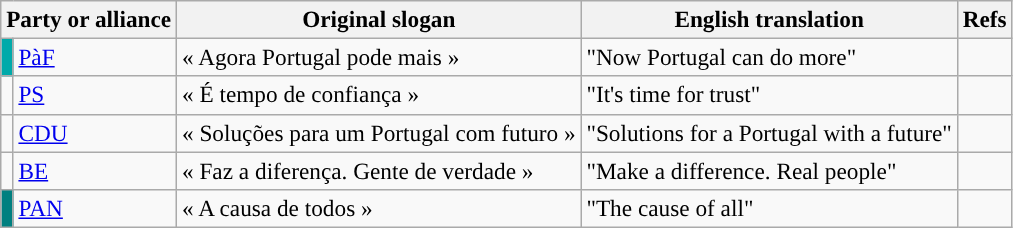<table class="wikitable" style="font-size:97%; text-align:left;">
<tr>
<th style="text-align:left;" colspan="2">Party or alliance</th>
<th>Original slogan</th>
<th>English translation</th>
<th>Refs</th>
</tr>
<tr>
<td bgcolor="#00aaaa"></td>
<td><a href='#'>PàF</a></td>
<td>« Agora Portugal pode mais »</td>
<td>"Now Portugal can do more"</td>
<td></td>
</tr>
<tr>
<td width="1"></td>
<td><a href='#'>PS</a></td>
<td>« É tempo de confiança »</td>
<td>"It's time for trust"</td>
<td></td>
</tr>
<tr>
<td></td>
<td><a href='#'>CDU</a></td>
<td>« Soluções para um Portugal com futuro »</td>
<td>"Solutions for a Portugal with a future"</td>
<td></td>
</tr>
<tr>
<td></td>
<td><a href='#'>BE</a></td>
<td>« Faz a diferença. Gente de verdade »</td>
<td>"Make a difference. Real people"</td>
<td></td>
</tr>
<tr>
<td style="background:teal;"></td>
<td><a href='#'>PAN</a></td>
<td>« A causa de todos »</td>
<td>"The cause of all"</td>
<td></td>
</tr>
</table>
